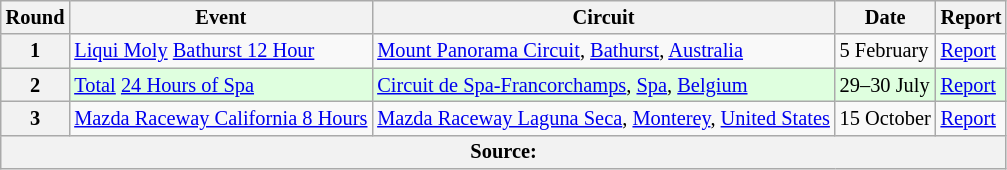<table class="wikitable" style="font-size: 85%;">
<tr>
<th>Round</th>
<th>Event</th>
<th>Circuit</th>
<th>Date</th>
<th>Report</th>
</tr>
<tr>
<th>1</th>
<td><a href='#'>Liqui Moly</a> <a href='#'>Bathurst 12 Hour</a></td>
<td> <a href='#'>Mount Panorama Circuit</a>, <a href='#'>Bathurst</a>, <a href='#'>Australia</a></td>
<td>5 February</td>
<td><a href='#'>Report</a></td>
</tr>
<tr bgcolor=#DFFFDF>
<th>2</th>
<td><a href='#'>Total</a> <a href='#'>24 Hours of Spa</a></td>
<td> <a href='#'>Circuit de Spa-Francorchamps</a>, <a href='#'>Spa</a>, <a href='#'>Belgium</a></td>
<td>29–30 July</td>
<td><a href='#'>Report</a></td>
</tr>
<tr>
<th>3</th>
<td><a href='#'>Mazda Raceway California 8 Hours</a></td>
<td> <a href='#'>Mazda Raceway Laguna Seca</a>, <a href='#'>Monterey</a>, <a href='#'>United States</a></td>
<td>15 October</td>
<td><a href='#'>Report</a></td>
</tr>
<tr>
<th colspan=5>Source:</th>
</tr>
</table>
